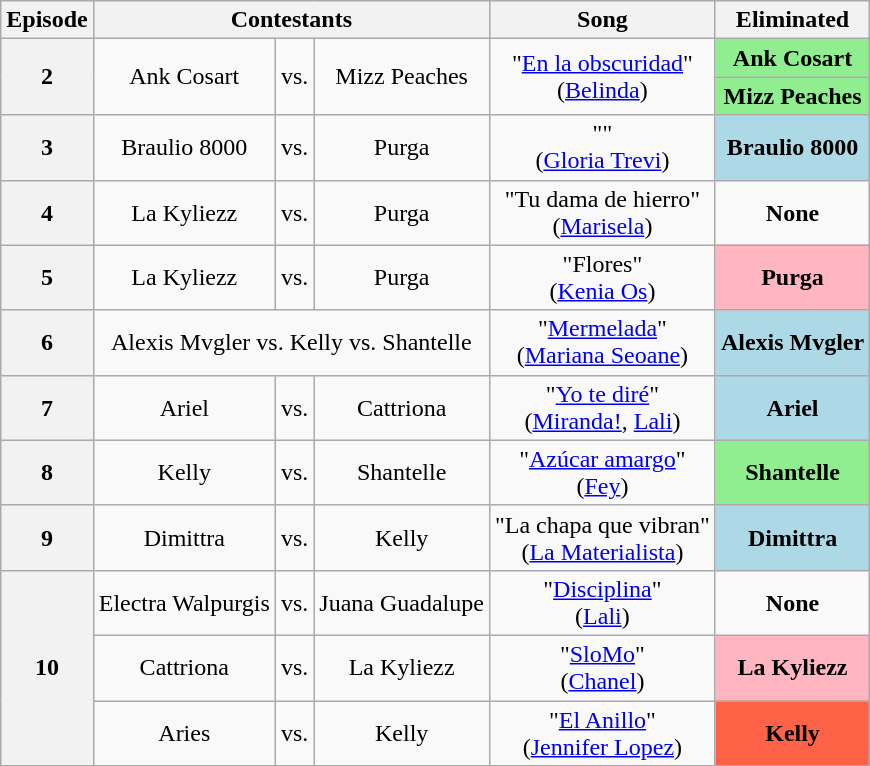<table class="wikitable" style="text-align:center">
<tr>
<th scope="col">Episode</th>
<th scope="col" colspan="3">Contestants</th>
<th scope="col">Song</th>
<th scope="col">Eliminated</th>
</tr>
<tr>
<th rowspan="2" scope="row">2</th>
<td rowspan="2">Ank Cosart</td>
<td rowspan="2">vs.</td>
<td rowspan="2">Mizz Peaches</td>
<td rowspan="2">"<a href='#'>En la obscuridad</a>"<br>(<a href='#'>Belinda</a>)</td>
<td bgcolor="lightgreen"><strong>Ank Cosart</strong></td>
</tr>
<tr>
<td bgcolor="lightgreen"><strong>Mizz Peaches</strong></td>
</tr>
<tr>
<th>3</th>
<td>Braulio 8000</td>
<td>vs.</td>
<td>Purga</td>
<td>""<br>(<a href='#'>Gloria Trevi</a>)</td>
<td bgcolor="lightblue"><strong>Braulio 8000</strong></td>
</tr>
<tr>
<th>4</th>
<td>La Kyliezz</td>
<td>vs.</td>
<td>Purga</td>
<td nowrap>"Tu dama de hierro"<br>(<a href='#'>Marisela</a>)</td>
<td><strong>None</strong></td>
</tr>
<tr>
<th>5</th>
<td>La Kyliezz</td>
<td>vs.</td>
<td>Purga</td>
<td>"Flores"<br>(<a href='#'>Kenia Os</a>)</td>
<td bgcolor="lightpink"><strong>Purga</strong></td>
</tr>
<tr>
<th>6</th>
<td colspan="3">Alexis Mvgler vs. Kelly vs. Shantelle</td>
<td>"<a href='#'>Mermelada</a>"<br>(<a href='#'>Mariana Seoane</a>)</td>
<td bgcolor="lightblue" nowrap><strong>Alexis Mvgler</strong></td>
</tr>
<tr>
<th>7</th>
<td>Ariel</td>
<td>vs.</td>
<td>Cattriona</td>
<td>"<a href='#'>Yo te diré</a>"<br>(<a href='#'>Miranda!</a>, <a href='#'>Lali</a>)</td>
<td bgcolor="lightblue"><strong>Ariel</strong></td>
</tr>
<tr>
<th>8</th>
<td>Kelly</td>
<td>vs.</td>
<td>Shantelle</td>
<td>"<a href='#'>Azúcar amargo</a>"<br>(<a href='#'>Fey</a>)</td>
<td bgcolor="lightgreen"><strong>Shantelle</strong></td>
</tr>
<tr>
<th>9</th>
<td>Dimittra</td>
<td>vs.</td>
<td>Kelly</td>
<td>"La chapa que vibran"<br>(<a href='#'>La Materialista</a>)</td>
<td bgcolor="lightblue"><strong>Dimittra</strong></td>
</tr>
<tr>
<th rowspan="3" scope="row">10</th>
<td nowrap>Electra Walpurgis</td>
<td>vs.</td>
<td nowrap>Juana Guadalupe</td>
<td>"<a href='#'>Disciplina</a>"<br>(<a href='#'>Lali</a>)</td>
<td><strong>None</strong></td>
</tr>
<tr>
<td>Cattriona</td>
<td>vs.</td>
<td>La Kyliezz</td>
<td>"<a href='#'>SloMo</a>"<br>(<a href='#'>Chanel</a>)</td>
<td bgcolor="lightpink"><strong>La Kyliezz</strong></td>
</tr>
<tr>
<td>Aries</td>
<td>vs.</td>
<td>Kelly</td>
<td>"<a href='#'>El Anillo</a>"<br>(<a href='#'>Jennifer Lopez</a>)</td>
<td bgcolor="tomato"><strong>Kelly</strong></td>
</tr>
</table>
